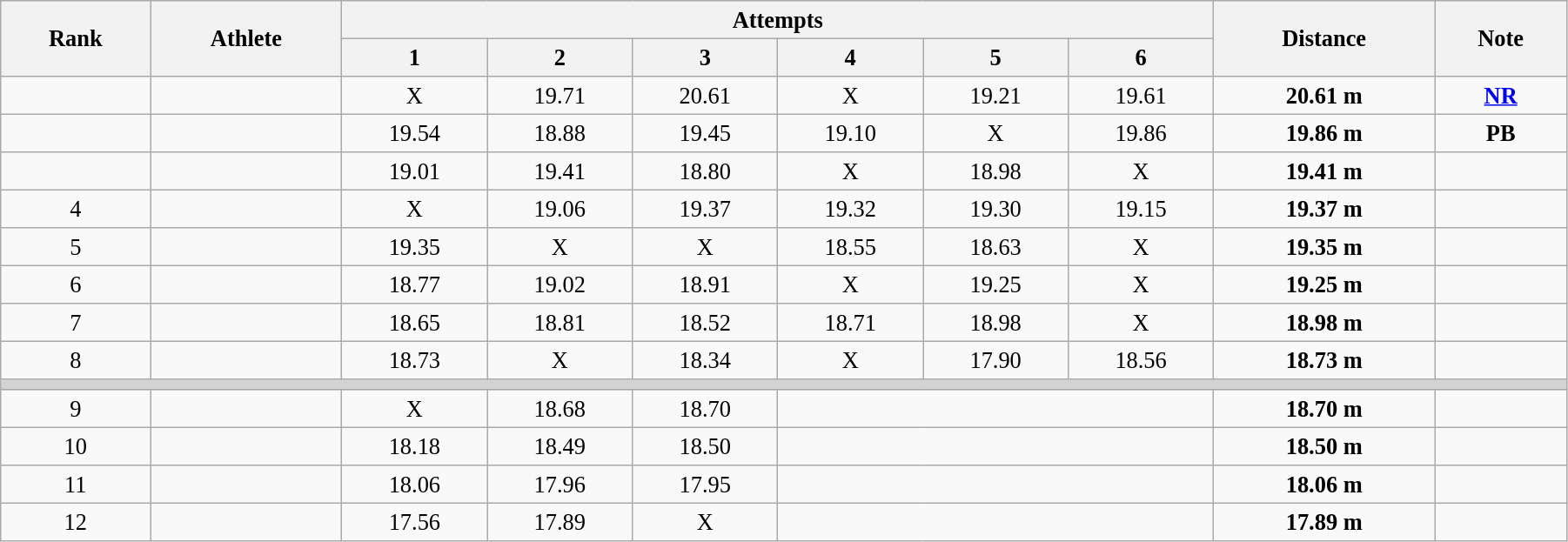<table class="wikitable" style=" text-align:center; font-size:110%;" width="95%">
<tr>
<th rowspan="2">Rank</th>
<th rowspan="2">Athlete</th>
<th colspan="6">Attempts</th>
<th rowspan="2">Distance</th>
<th rowspan="2">Note</th>
</tr>
<tr>
<th>1</th>
<th>2</th>
<th>3</th>
<th>4</th>
<th>5</th>
<th>6</th>
</tr>
<tr>
<td></td>
<td align=left></td>
<td>X</td>
<td>19.71</td>
<td>20.61</td>
<td>X</td>
<td>19.21</td>
<td>19.61</td>
<td><strong>20.61 m</strong></td>
<td><strong><a href='#'>NR</a></strong></td>
</tr>
<tr>
<td></td>
<td align=left></td>
<td>19.54</td>
<td>18.88</td>
<td>19.45</td>
<td>19.10</td>
<td>X</td>
<td>19.86</td>
<td><strong>19.86 m</strong></td>
<td><strong>PB</strong></td>
</tr>
<tr>
<td></td>
<td align=left></td>
<td>19.01</td>
<td>19.41</td>
<td>18.80</td>
<td>X</td>
<td>18.98</td>
<td>X</td>
<td><strong>19.41 m</strong></td>
<td></td>
</tr>
<tr>
<td>4</td>
<td align=left></td>
<td>X</td>
<td>19.06</td>
<td>19.37</td>
<td>19.32</td>
<td>19.30</td>
<td>19.15</td>
<td><strong>19.37 m</strong></td>
<td></td>
</tr>
<tr>
<td>5</td>
<td align=left></td>
<td>19.35</td>
<td>X</td>
<td>X</td>
<td>18.55</td>
<td>18.63</td>
<td>X</td>
<td><strong>19.35 m</strong></td>
<td></td>
</tr>
<tr>
<td>6</td>
<td align=left></td>
<td>18.77</td>
<td>19.02</td>
<td>18.91</td>
<td>X</td>
<td>19.25</td>
<td>X</td>
<td><strong>19.25 m</strong></td>
<td></td>
</tr>
<tr>
<td>7</td>
<td align=left></td>
<td>18.65</td>
<td>18.81</td>
<td>18.52</td>
<td>18.71</td>
<td>18.98</td>
<td>X</td>
<td><strong>18.98 m</strong></td>
<td></td>
</tr>
<tr>
<td>8</td>
<td align=left></td>
<td>18.73</td>
<td>X</td>
<td>18.34</td>
<td>X</td>
<td>17.90</td>
<td>18.56</td>
<td><strong>18.73 m</strong></td>
<td></td>
</tr>
<tr>
<td colspan=10 bgcolor=lightgray></td>
</tr>
<tr>
<td>9</td>
<td align=left></td>
<td>X</td>
<td>18.68</td>
<td>18.70</td>
<td colspan=3></td>
<td><strong>18.70 m</strong></td>
<td></td>
</tr>
<tr>
<td>10</td>
<td align=left></td>
<td>18.18</td>
<td>18.49</td>
<td>18.50</td>
<td colspan=3></td>
<td><strong>18.50 m</strong></td>
<td></td>
</tr>
<tr>
<td>11</td>
<td align=left></td>
<td>18.06</td>
<td>17.96</td>
<td>17.95</td>
<td colspan=3></td>
<td><strong>18.06 m</strong></td>
<td></td>
</tr>
<tr>
<td>12</td>
<td align=left></td>
<td>17.56</td>
<td>17.89</td>
<td>X</td>
<td colspan=3></td>
<td><strong>17.89 m</strong></td>
<td></td>
</tr>
</table>
